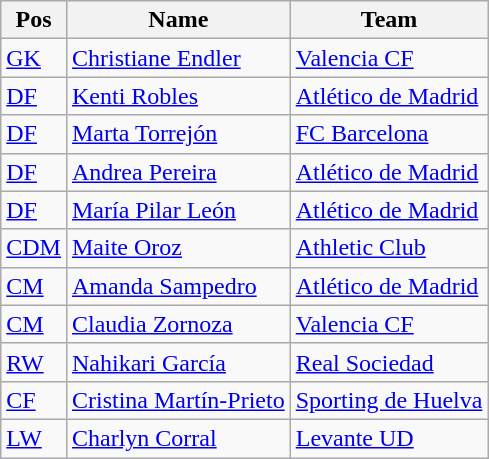<table class="wikitable">
<tr>
<th>Pos</th>
<th>Name</th>
<th>Team</th>
</tr>
<tr>
<td><a href='#'>GK</a></td>
<td><a href='#'>Christiane Endler</a></td>
<td><a href='#'>Valencia CF</a></td>
</tr>
<tr>
<td><a href='#'>DF</a></td>
<td><a href='#'>Kenti Robles</a></td>
<td><a href='#'>Atlético de Madrid</a></td>
</tr>
<tr>
<td><a href='#'>DF</a></td>
<td><a href='#'>Marta Torrejón</a></td>
<td><a href='#'>FC Barcelona</a></td>
</tr>
<tr>
<td><a href='#'>DF</a></td>
<td><a href='#'>Andrea Pereira</a></td>
<td><a href='#'>Atlético de Madrid</a></td>
</tr>
<tr>
<td><a href='#'>DF</a></td>
<td><a href='#'>María Pilar León</a></td>
<td><a href='#'>Atlético de Madrid</a></td>
</tr>
<tr>
<td><a href='#'>CDM</a></td>
<td><a href='#'>Maite Oroz</a></td>
<td><a href='#'>Athletic Club</a></td>
</tr>
<tr>
<td><a href='#'>CM</a></td>
<td><a href='#'>Amanda Sampedro</a></td>
<td><a href='#'>Atlético de Madrid</a></td>
</tr>
<tr>
<td><a href='#'>CM</a></td>
<td><a href='#'>Claudia Zornoza</a></td>
<td><a href='#'>Valencia CF</a></td>
</tr>
<tr>
<td><a href='#'>RW</a></td>
<td><a href='#'>Nahikari García</a></td>
<td><a href='#'>Real Sociedad</a></td>
</tr>
<tr>
<td><a href='#'>CF</a></td>
<td><a href='#'>Cristina Martín-Prieto</a></td>
<td><a href='#'>Sporting de Huelva</a></td>
</tr>
<tr>
<td><a href='#'>LW</a></td>
<td><a href='#'>Charlyn Corral</a></td>
<td><a href='#'>Levante UD</a></td>
</tr>
</table>
